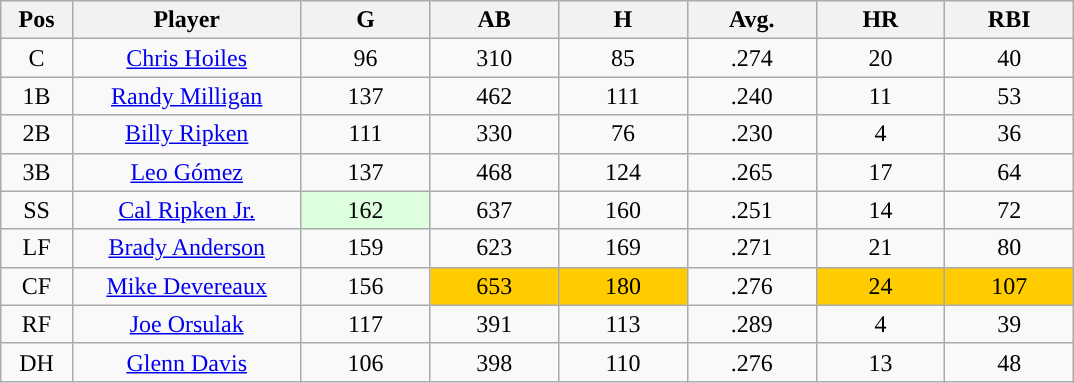<table class="wikitable sortable">
<tr>
<th bgcolor="#DDDDFF" width="5%">Pos</th>
<th bgcolor="#DDDDFF" width="16%">Player</th>
<th bgcolor="#DDDDFF" width="9%">G</th>
<th bgcolor="#DDDDFF" width="9%">AB</th>
<th bgcolor="#DDDDFF" width="9%">H</th>
<th bgcolor="#DDDDFF" width="9%">Avg.</th>
<th bgcolor="#DDDDFF" width="9%">HR</th>
<th bgcolor="#DDDDFF" width="9%">RBI</th>
</tr>
<tr align="center">
<td>C</td>
<td><a href='#'>Chris Hoiles</a></td>
<td>96</td>
<td>310</td>
<td>85</td>
<td>.274</td>
<td>20</td>
<td>40</td>
</tr>
<tr align="center">
<td>1B</td>
<td><a href='#'>Randy Milligan</a></td>
<td>137</td>
<td>462</td>
<td>111</td>
<td>.240</td>
<td>11</td>
<td>53</td>
</tr>
<tr align="center">
<td>2B</td>
<td><a href='#'>Billy Ripken</a></td>
<td>111</td>
<td>330</td>
<td>76</td>
<td>.230</td>
<td>4</td>
<td>36</td>
</tr>
<tr align="center">
<td>3B</td>
<td><a href='#'>Leo Gómez</a></td>
<td>137</td>
<td>468</td>
<td>124</td>
<td>.265</td>
<td>17</td>
<td>64</td>
</tr>
<tr align="center">
<td>SS</td>
<td><a href='#'>Cal Ripken Jr.</a></td>
<td style="background:#DDFFDD;">162</td>
<td>637</td>
<td>160</td>
<td>.251</td>
<td>14</td>
<td>72</td>
</tr>
<tr align="center">
<td>LF</td>
<td><a href='#'>Brady Anderson</a></td>
<td>159</td>
<td>623</td>
<td>169</td>
<td>.271</td>
<td>21</td>
<td>80</td>
</tr>
<tr align="center">
<td>CF</td>
<td><a href='#'>Mike Devereaux</a></td>
<td>156</td>
<td style="background:#fc0;">653</td>
<td style="background:#fc0;">180</td>
<td>.276</td>
<td style="background:#fc0;">24</td>
<td style="background:#fc0;">107</td>
</tr>
<tr align="center">
<td>RF</td>
<td><a href='#'>Joe Orsulak</a></td>
<td>117</td>
<td>391</td>
<td>113</td>
<td>.289</td>
<td>4</td>
<td>39</td>
</tr>
<tr align="center">
<td>DH</td>
<td><a href='#'>Glenn Davis</a></td>
<td>106</td>
<td>398</td>
<td>110</td>
<td>.276</td>
<td>13</td>
<td>48</td>
</tr>
</table>
